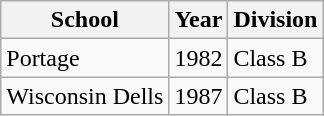<table class="wikitable">
<tr>
<th>School</th>
<th>Year</th>
<th>Division</th>
</tr>
<tr>
<td>Portage</td>
<td>1982</td>
<td>Class B</td>
</tr>
<tr>
<td>Wisconsin Dells</td>
<td>1987</td>
<td>Class B</td>
</tr>
</table>
